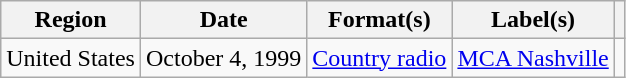<table class="wikitable">
<tr>
<th>Region</th>
<th>Date</th>
<th>Format(s)</th>
<th>Label(s)</th>
<th></th>
</tr>
<tr>
<td>United States</td>
<td>October 4, 1999</td>
<td><a href='#'>Country radio</a></td>
<td><a href='#'>MCA Nashville</a></td>
<td></td>
</tr>
</table>
